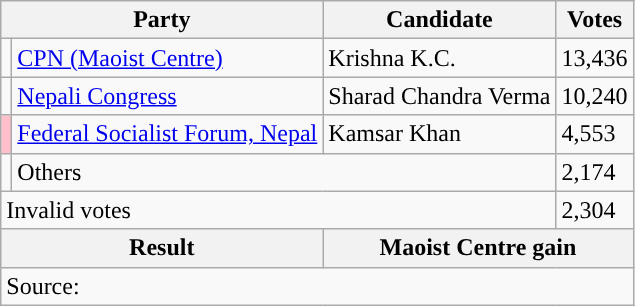<table class="wikitable">
<tr>
<th colspan="2">Party</th>
<th>Candidate</th>
<th>Votes</th>
</tr>
<tr>
<td style="background-color:"></td>
<td><a href='#'>CPN (Maoist Centre)</a></td>
<td>Krishna K.C.</td>
<td>13,436</td>
</tr>
<tr>
<td style="background-color:"></td>
<td><a href='#'>Nepali Congress</a></td>
<td>Sharad Chandra Verma</td>
<td>10,240</td>
</tr>
<tr>
<td style="background-color:pink"></td>
<td><a href='#'>Federal Socialist Forum, Nepal</a></td>
<td>Kamsar Khan</td>
<td>4,553</td>
</tr>
<tr>
<td></td>
<td colspan="2">Others</td>
<td>2,174</td>
</tr>
<tr>
<td colspan="3">Invalid votes</td>
<td>2,304</td>
</tr>
<tr>
<th colspan="2">Result</th>
<th colspan="2">Maoist Centre gain</th>
</tr>
<tr>
<td colspan="4">Source: </td>
</tr>
</table>
